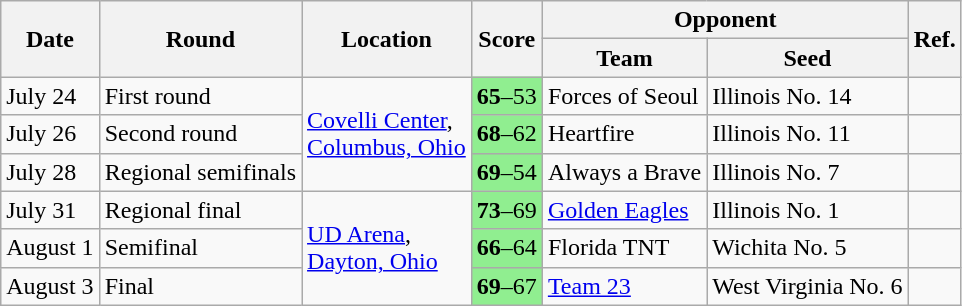<table class="wikitable">
<tr>
<th rowspan=2>Date</th>
<th rowspan=2>Round</th>
<th rowspan=2>Location</th>
<th rowspan=2>Score</th>
<th colspan=2>Opponent</th>
<th rowspan=2>Ref.</th>
</tr>
<tr>
<th>Team</th>
<th>Seed</th>
</tr>
<tr>
<td>July 24</td>
<td>First round</td>
<td rowspan=3><a href='#'>Covelli Center</a>,<br><a href='#'>Columbus, Ohio</a></td>
<td bgcolor=lightgreen><strong>65</strong>–53</td>
<td>Forces of Seoul</td>
<td>Illinois No. 14</td>
<td></td>
</tr>
<tr>
<td>July 26</td>
<td>Second round</td>
<td bgcolor=lightgreen><strong>68</strong>–62</td>
<td>Heartfire</td>
<td>Illinois No. 11</td>
<td></td>
</tr>
<tr>
<td>July 28</td>
<td>Regional semifinals</td>
<td bgcolor=lightgreen><strong>69</strong>–54</td>
<td>Always a Brave</td>
<td>Illinois No. 7</td>
<td></td>
</tr>
<tr>
<td>July 31</td>
<td>Regional final</td>
<td rowspan=3><a href='#'>UD Arena</a>,<br><a href='#'>Dayton, Ohio</a></td>
<td bgcolor=lightgreen><strong>73</strong>–69</td>
<td><a href='#'>Golden Eagles</a></td>
<td>Illinois No. 1</td>
<td></td>
</tr>
<tr>
<td>August 1</td>
<td>Semifinal</td>
<td bgcolor=lightgreen><strong>66</strong>–64</td>
<td>Florida TNT</td>
<td>Wichita No. 5</td>
<td></td>
</tr>
<tr>
<td>August 3</td>
<td>Final</td>
<td bgcolor=lightgreen><strong>69</strong>–67</td>
<td><a href='#'>Team 23</a></td>
<td>West Virginia No. 6</td>
<td></td>
</tr>
</table>
